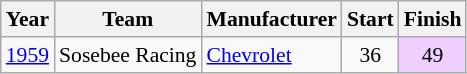<table class="wikitable" style="font-size: 90%;">
<tr>
<th>Year</th>
<th>Team</th>
<th>Manufacturer</th>
<th>Start</th>
<th>Finish</th>
</tr>
<tr>
<td><a href='#'>1959</a></td>
<td>Sosebee Racing</td>
<td><a href='#'>Chevrolet</a></td>
<td align=center>36</td>
<td align=center style="background:#EFCFFF;">49</td>
</tr>
</table>
